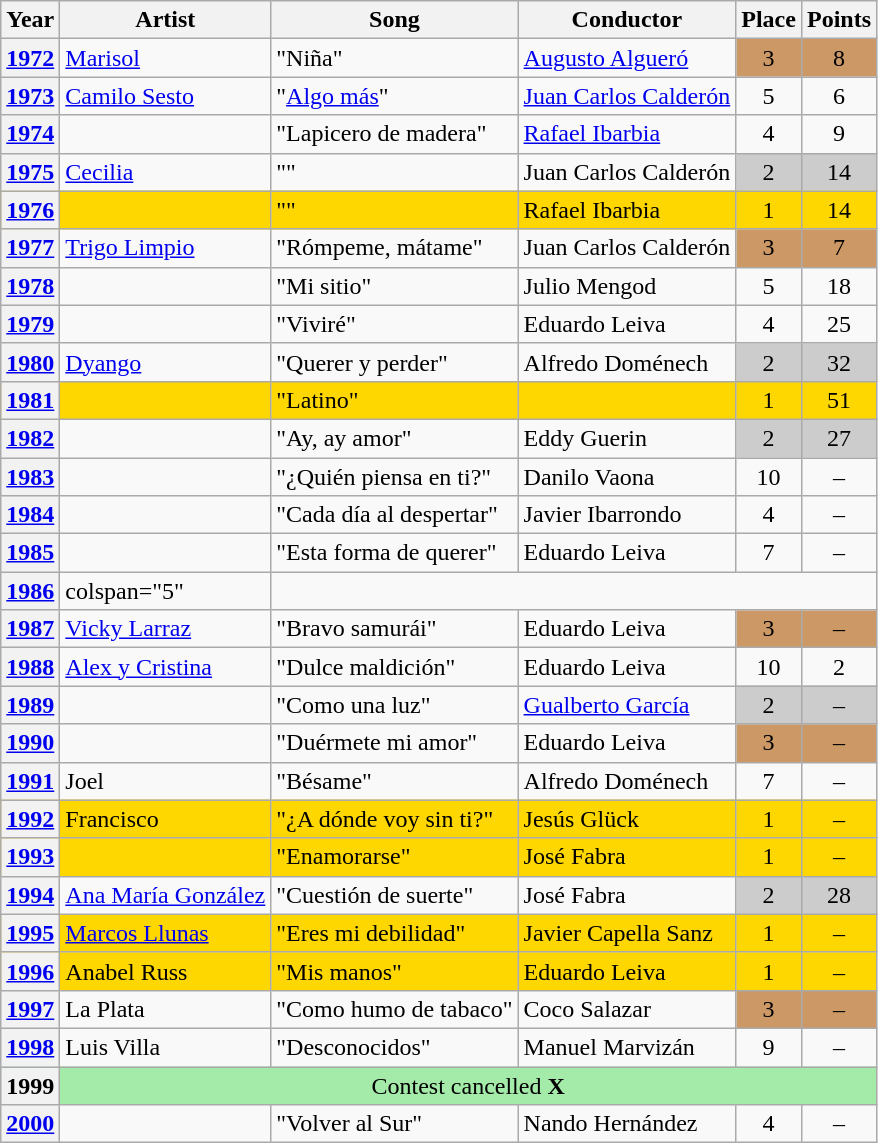<table class="wikitable sortable plainrowheaders">
<tr>
<th scope="col">Year</th>
<th scope="col">Artist</th>
<th scope="col">Song</th>
<th scope="col">Conductor</th>
<th scope="col" data-sort-type="number">Place</th>
<th scope="col" data-sort-type="number">Points</th>
</tr>
<tr>
<th scope="row" style="text-align:center;"><a href='#'>1972</a></th>
<td><a href='#'>Marisol</a></td>
<td>"Niña"</td>
<td><a href='#'>Augusto Algueró</a></td>
<td style="text-align:center; background-color:#cc9966;">3</td>
<td style="text-align:center; background-color:#cc9966;">8</td>
</tr>
<tr>
<th scope="row" style="text-align:center;"><a href='#'>1973</a></th>
<td><a href='#'>Camilo Sesto</a></td>
<td>"<a href='#'>Algo más</a>"</td>
<td><a href='#'>Juan Carlos Calderón</a></td>
<td style="text-align:center;">5</td>
<td style="text-align:center;">6</td>
</tr>
<tr>
<th scope="row" style="text-align:center;"><a href='#'>1974</a></th>
<td></td>
<td>"Lapicero de madera"</td>
<td><a href='#'>Rafael Ibarbia</a></td>
<td style="text-align:center;">4</td>
<td style="text-align:center;">9</td>
</tr>
<tr>
<th scope="row" style="text-align:center;"><a href='#'>1975</a></th>
<td><a href='#'>Cecilia</a></td>
<td>""</td>
<td>Juan Carlos Calderón</td>
<td style="text-align:center; background-color:#CCC;">2</td>
<td style="text-align:center; background-color:#CCC;">14</td>
</tr>
<tr style="background-color:#FFD700;">
<th scope="row" style="text-align:center;"><a href='#'>1976</a></th>
<td></td>
<td>""</td>
<td>Rafael Ibarbia</td>
<td style="text-align:center;">1</td>
<td style="text-align:center;">14</td>
</tr>
<tr>
<th scope="row" style="text-align:center;"><a href='#'>1977</a></th>
<td><a href='#'>Trigo Limpio</a></td>
<td>"Rómpeme, mátame"</td>
<td>Juan Carlos Calderón</td>
<td style="text-align:center; background-color:#C96;">3</td>
<td style="text-align:center; background-color:#C96;">7</td>
</tr>
<tr>
<th scope="row" style="text-align:center;"><a href='#'>1978</a></th>
<td></td>
<td>"Mi sitio"</td>
<td>Julio Mengod</td>
<td style="text-align:center;">5</td>
<td style="text-align:center;">18</td>
</tr>
<tr>
<th scope="row" style="text-align:center;"><a href='#'>1979</a></th>
<td></td>
<td>"Viviré"</td>
<td>Eduardo Leiva</td>
<td style="text-align:center;">4</td>
<td style="text-align:center;">25</td>
</tr>
<tr>
<th scope="row" style="text-align:center;"><a href='#'>1980</a></th>
<td><a href='#'>Dyango</a></td>
<td>"Querer y perder"</td>
<td>Alfredo Doménech</td>
<td style="text-align:center; background-color:#CCC;">2</td>
<td style="text-align:center; background-color:#CCC;">32</td>
</tr>
<tr style="background-color:#FFD700;">
<th scope="row" style="text-align:center;"><a href='#'>1981</a></th>
<td></td>
<td>"Latino"</td>
<td></td>
<td style="text-align:center;">1</td>
<td style="text-align:center;">51</td>
</tr>
<tr>
<th scope="row" style="text-align:center;"><a href='#'>1982</a></th>
<td></td>
<td>"Ay, ay amor"</td>
<td>Eddy Guerin</td>
<td style="text-align:center; background-color:#CCC;">2</td>
<td style="text-align:center; background-color:#CCC;">27</td>
</tr>
<tr>
<th scope="row" style="text-align:center;"><a href='#'>1983</a></th>
<td></td>
<td>"¿Quién piensa en ti?"</td>
<td>Danilo Vaona</td>
<td style="text-align:center;">10</td>
<td style="text-align:center;">–</td>
</tr>
<tr>
<th scope="row" style="text-align:center;"><a href='#'>1984</a></th>
<td></td>
<td>"Cada día al despertar"</td>
<td>Javier Ibarrondo</td>
<td style="text-align:center;">4</td>
<td style="text-align:center;">–</td>
</tr>
<tr>
<th scope="row" style="text-align:center;"><a href='#'>1985</a></th>
<td></td>
<td>"Esta forma de querer"</td>
<td>Eduardo Leiva</td>
<td style="text-align:center;">7</td>
<td style="text-align:center;">–</td>
</tr>
<tr>
<th scope="row" style="text-align:center;"><a href='#'>1986</a></th>
<td>colspan="5" </td>
</tr>
<tr>
<th scope="row" style="text-align:center;"><a href='#'>1987</a></th>
<td><a href='#'>Vicky Larraz</a></td>
<td>"Bravo samurái"</td>
<td>Eduardo Leiva</td>
<td style="text-align:center; background-color:#C96;">3</td>
<td style="text-align:center; background-color:#C96;">–</td>
</tr>
<tr>
<th scope="row" style="text-align:center;"><a href='#'>1988</a></th>
<td><a href='#'>Alex y Cristina</a></td>
<td>"Dulce maldición"</td>
<td>Eduardo Leiva</td>
<td style="text-align:center;">10</td>
<td style="text-align:center;">2</td>
</tr>
<tr>
<th scope="row" style="text-align:center;"><a href='#'>1989</a></th>
<td></td>
<td>"Como una luz"</td>
<td><a href='#'>Gualberto García</a></td>
<td style="text-align:center; background-color:#CCC;">2</td>
<td style="text-align:center; background-color:#CCC;">–</td>
</tr>
<tr>
<th scope="row" style="text-align:center;"><a href='#'>1990</a></th>
<td></td>
<td>"Duérmete mi amor"</td>
<td>Eduardo Leiva</td>
<td style="text-align:center; background-color:#C96;">3</td>
<td style="text-align:center; background-color:#C96;">–</td>
</tr>
<tr>
<th scope="row" style="text-align:center;"><a href='#'>1991</a></th>
<td>Joel</td>
<td>"Bésame"</td>
<td>Alfredo Doménech</td>
<td style="text-align:center;">7</td>
<td style="text-align:center;">–</td>
</tr>
<tr style="background-color:#FFD700;">
<th scope="row" style="text-align:center;"><a href='#'>1992</a></th>
<td>Francisco</td>
<td>"¿A dónde voy sin ti?"</td>
<td>Jesús Glück</td>
<td style="text-align:center;">1</td>
<td style="text-align:center;">–</td>
</tr>
<tr style="background-color:#FFD700;">
<th scope="row" style="text-align:center;"><a href='#'>1993</a></th>
<td></td>
<td>"Enamorarse"</td>
<td>José Fabra</td>
<td style="text-align:center;">1</td>
<td style="text-align:center;">–</td>
</tr>
<tr>
<th scope="row" style="text-align:center;"><a href='#'>1994</a></th>
<td><a href='#'>Ana María González</a></td>
<td>"Cuestión de suerte"</td>
<td>José Fabra</td>
<td style="text-align:center; background-color:#CCC;">2</td>
<td style="text-align:center; background-color:#CCC;">28</td>
</tr>
<tr style="background-color:#FFD700;">
<th scope="row" style="text-align:center;"><a href='#'>1995</a></th>
<td><a href='#'>Marcos Llunas</a></td>
<td>"Eres mi debilidad"</td>
<td>Javier Capella Sanz</td>
<td style="text-align:center;">1</td>
<td style="text-align:center;">–</td>
</tr>
<tr style="background-color:#FFD700;">
<th scope="row" style="text-align:center;"><a href='#'>1996</a></th>
<td>Anabel Russ</td>
<td>"Mis manos"</td>
<td>Eduardo Leiva</td>
<td style="text-align:center;">1</td>
<td style="text-align:center;">–</td>
</tr>
<tr>
<th scope="row" style="text-align:center;"><a href='#'>1997</a></th>
<td>La Plata</td>
<td>"Como humo de tabaco"</td>
<td>Coco Salazar</td>
<td style="text-align:center; background-color:#C96;">3</td>
<td style="text-align:center; background-color:#C96;">–</td>
</tr>
<tr>
<th scope="row" style="text-align:center;"><a href='#'>1998</a></th>
<td>Luis Villa</td>
<td>"Desconocidos"</td>
<td>Manuel Marvizán</td>
<td style="text-align:center;">9</td>
<td style="text-align:center;">–</td>
</tr>
<tr style="background-color:#A4EAA9;">
<th scope="row" style="text-align:center;">1999</th>
<td colspan="5" style="text-align:center;">Contest cancelled <strong>X</strong></td>
</tr>
<tr>
<th scope="row" style="text-align:center;"><a href='#'>2000</a></th>
<td></td>
<td>"Volver al Sur"</td>
<td>Nando Hernández</td>
<td style="text-align:center;">4</td>
<td style="text-align:center;">–</td>
</tr>
</table>
